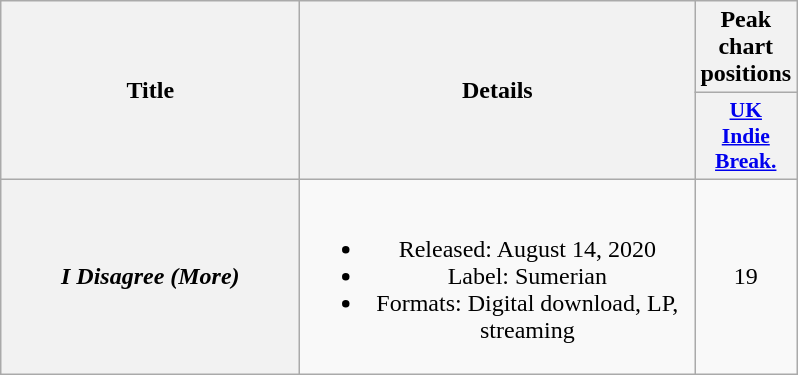<table class="wikitable plainrowheaders" style="text-align:center;">
<tr>
<th scope="col" rowspan="2" style="width:12em;">Title</th>
<th scope="col" rowspan="2" style="width:16em;">Details</th>
<th scope="col">Peak chart positions</th>
</tr>
<tr>
<th scope="col" style="width:3em;font-size:90%;"><a href='#'>UK<br>Indie Break.</a><br></th>
</tr>
<tr>
<th scope="row"><em>I Disagree (More)</em></th>
<td><br><ul><li>Released: August 14, 2020</li><li>Label: Sumerian</li><li>Formats: Digital download, LP, streaming</li></ul></td>
<td>19</td>
</tr>
</table>
